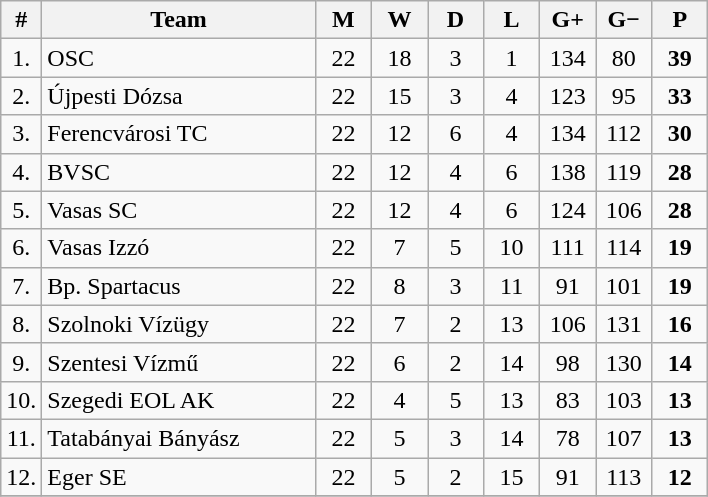<table class="wikitable" style="text-align: center;">
<tr>
<th width="15">#</th>
<th width="175">Team</th>
<th width="30">M</th>
<th width="30">W</th>
<th width="30">D</th>
<th width="30">L</th>
<th width="30">G+</th>
<th width="30">G−</th>
<th width="30">P</th>
</tr>
<tr>
<td>1.</td>
<td align="left">OSC</td>
<td>22</td>
<td>18</td>
<td>3</td>
<td>1</td>
<td>134</td>
<td>80</td>
<td><strong>39</strong></td>
</tr>
<tr>
<td>2.</td>
<td align="left">Újpesti Dózsa</td>
<td>22</td>
<td>15</td>
<td>3</td>
<td>4</td>
<td>123</td>
<td>95</td>
<td><strong>33</strong></td>
</tr>
<tr>
<td>3.</td>
<td align="left">Ferencvárosi TC</td>
<td>22</td>
<td>12</td>
<td>6</td>
<td>4</td>
<td>134</td>
<td>112</td>
<td><strong>30</strong></td>
</tr>
<tr>
<td>4.</td>
<td align="left">BVSC</td>
<td>22</td>
<td>12</td>
<td>4</td>
<td>6</td>
<td>138</td>
<td>119</td>
<td><strong>28</strong></td>
</tr>
<tr>
<td>5.</td>
<td align="left">Vasas SC</td>
<td>22</td>
<td>12</td>
<td>4</td>
<td>6</td>
<td>124</td>
<td>106</td>
<td><strong>28</strong></td>
</tr>
<tr>
<td>6.</td>
<td align="left">Vasas Izzó</td>
<td>22</td>
<td>7</td>
<td>5</td>
<td>10</td>
<td>111</td>
<td>114</td>
<td><strong>19</strong></td>
</tr>
<tr>
<td>7.</td>
<td align="left">Bp. Spartacus</td>
<td>22</td>
<td>8</td>
<td>3</td>
<td>11</td>
<td>91</td>
<td>101</td>
<td><strong>19</strong></td>
</tr>
<tr>
<td>8.</td>
<td align="left">Szolnoki Vízügy</td>
<td>22</td>
<td>7</td>
<td>2</td>
<td>13</td>
<td>106</td>
<td>131</td>
<td><strong>16</strong></td>
</tr>
<tr>
<td>9.</td>
<td align="left">Szentesi Vízmű</td>
<td>22</td>
<td>6</td>
<td>2</td>
<td>14</td>
<td>98</td>
<td>130</td>
<td><strong>14</strong></td>
</tr>
<tr>
<td>10.</td>
<td align="left">Szegedi EOL AK</td>
<td>22</td>
<td>4</td>
<td>5</td>
<td>13</td>
<td>83</td>
<td>103</td>
<td><strong>13</strong></td>
</tr>
<tr>
<td>11.</td>
<td align="left">Tatabányai Bányász</td>
<td>22</td>
<td>5</td>
<td>3</td>
<td>14</td>
<td>78</td>
<td>107</td>
<td><strong>13</strong></td>
</tr>
<tr>
<td>12.</td>
<td align="left">Eger SE</td>
<td>22</td>
<td>5</td>
<td>2</td>
<td>15</td>
<td>91</td>
<td>113</td>
<td><strong>12</strong></td>
</tr>
<tr>
</tr>
</table>
